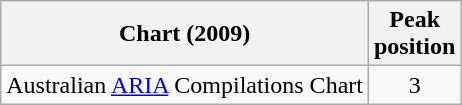<table class="wikitable">
<tr>
<th align="left">Chart (2009)</th>
<th align="left">Peak<br>position</th>
</tr>
<tr>
<td align="left">Australian <a href='#'>ARIA</a> Compilations Chart</td>
<td style="text-align:center;">3</td>
</tr>
</table>
